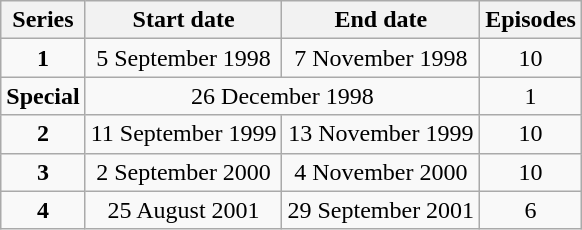<table class="wikitable" style="text-align:center;">
<tr>
<th>Series</th>
<th>Start date</th>
<th>End date</th>
<th>Episodes</th>
</tr>
<tr>
<td><strong>1</strong></td>
<td>5 September 1998</td>
<td>7 November 1998</td>
<td>10</td>
</tr>
<tr>
<td><strong>Special</strong></td>
<td colspan="2">26 December 1998</td>
<td>1</td>
</tr>
<tr>
<td><strong>2</strong></td>
<td>11 September 1999</td>
<td>13 November 1999</td>
<td>10</td>
</tr>
<tr>
<td><strong>3</strong></td>
<td>2 September 2000</td>
<td>4 November 2000</td>
<td>10</td>
</tr>
<tr>
<td><strong>4</strong></td>
<td>25 August 2001</td>
<td>29 September 2001</td>
<td>6</td>
</tr>
</table>
